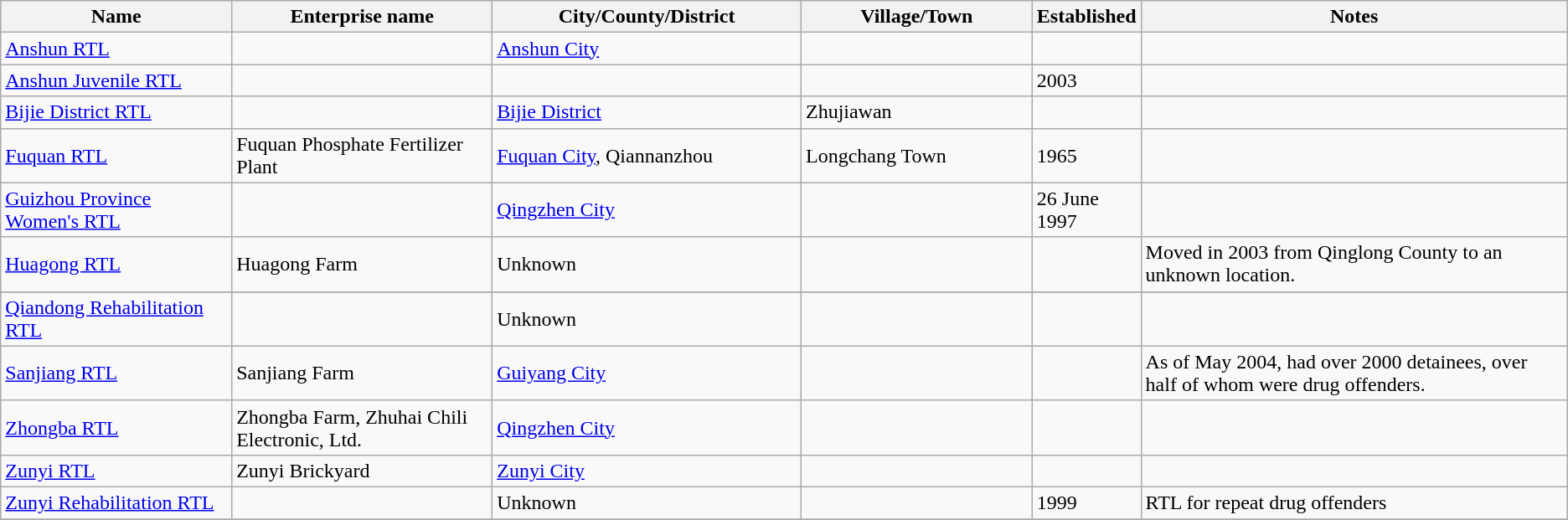<table class="wikitable">
<tr>
<th width=15%>Name</th>
<th width=17%>Enterprise name</th>
<th width=20%>City/County/District</th>
<th width=15%>Village/Town</th>
<th width=5%>Established</th>
<th width=28%>Notes</th>
</tr>
<tr>
<td><a href='#'>Anshun RTL</a></td>
<td></td>
<td><a href='#'>Anshun City</a></td>
<td></td>
<td></td>
<td></td>
</tr>
<tr>
<td><a href='#'>Anshun Juvenile RTL</a></td>
<td></td>
<td></td>
<td></td>
<td>2003</td>
<td></td>
</tr>
<tr>
<td><a href='#'>Bijie District RTL</a></td>
<td></td>
<td><a href='#'>Bijie District</a></td>
<td>Zhujiawan</td>
<td></td>
<td></td>
</tr>
<tr>
<td><a href='#'>Fuquan RTL</a></td>
<td>Fuquan Phosphate Fertilizer Plant</td>
<td><a href='#'>Fuquan City</a>, Qiannanzhou</td>
<td>Longchang Town</td>
<td>1965</td>
<td></td>
</tr>
<tr>
<td><a href='#'>Guizhou Province Women's RTL</a></td>
<td></td>
<td><a href='#'>Qingzhen City</a></td>
<td></td>
<td>26 June 1997</td>
<td></td>
</tr>
<tr>
<td><a href='#'>Huagong RTL</a></td>
<td>Huagong Farm</td>
<td>Unknown</td>
<td></td>
<td></td>
<td>Moved in 2003 from Qinglong County to an unknown location.</td>
</tr>
<tr>
</tr>
<tr>
<td><a href='#'>Qiandong Rehabilitation RTL</a></td>
<td></td>
<td>Unknown</td>
<td></td>
<td></td>
<td></td>
</tr>
<tr>
<td><a href='#'>Sanjiang RTL</a></td>
<td>Sanjiang Farm</td>
<td><a href='#'>Guiyang City</a></td>
<td></td>
<td></td>
<td>As of May 2004, had over 2000 detainees, over half of whom were drug offenders.</td>
</tr>
<tr>
<td><a href='#'>Zhongba RTL</a></td>
<td>Zhongba Farm, Zhuhai Chili Electronic, Ltd.</td>
<td><a href='#'>Qingzhen City</a></td>
<td></td>
<td></td>
<td></td>
</tr>
<tr>
<td><a href='#'>Zunyi RTL</a></td>
<td>Zunyi Brickyard</td>
<td><a href='#'>Zunyi City</a></td>
<td></td>
<td></td>
<td></td>
</tr>
<tr>
<td><a href='#'>Zunyi Rehabilitation RTL</a></td>
<td></td>
<td>Unknown</td>
<td></td>
<td>1999</td>
<td>RTL for repeat drug offenders</td>
</tr>
<tr>
</tr>
</table>
